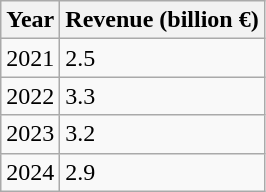<table class="wikitable">
<tr>
<th>Year</th>
<th>Revenue (billion €)</th>
</tr>
<tr>
<td>2021</td>
<td>2.5</td>
</tr>
<tr>
<td>2022</td>
<td>3.3</td>
</tr>
<tr>
<td>2023</td>
<td>3.2</td>
</tr>
<tr>
<td>2024</td>
<td>2.9</td>
</tr>
</table>
